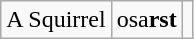<table class="wikitable">
<tr>
<td>A Squirrel</td>
<td>osa<strong>rst</strong></td>
<td></td>
</tr>
</table>
